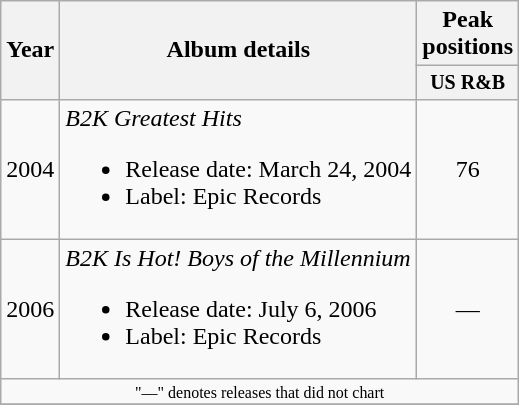<table class="wikitable" style="text-align:center;">
<tr>
<th rowspan="2">Year</th>
<th rowspan="2">Album details</th>
<th colspan="1">Peak positions</th>
</tr>
<tr style="font-size:smaller;">
<th width="30">US R&B<br></th>
</tr>
<tr>
<td>2004</td>
<td align="left"><em>B2K Greatest Hits</em><br><ul><li>Release date: March 24, 2004</li><li>Label: Epic Records</li></ul></td>
<td>76</td>
</tr>
<tr>
<td>2006</td>
<td align="left"><em>B2K Is Hot! Boys of the Millennium</em><br><ul><li>Release date: July 6, 2006</li><li>Label: Epic Records</li></ul></td>
<td>—</td>
</tr>
<tr>
<td colspan="10" style="font-size:8pt">"—" denotes releases that did not chart</td>
</tr>
<tr>
</tr>
</table>
